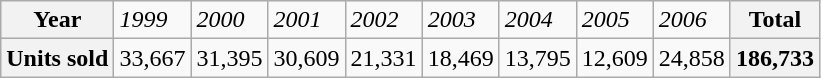<table class="wikitable">
<tr>
<th>Year</th>
<td><em>1999</em></td>
<td><em>2000</em></td>
<td><em>2001</em></td>
<td><em>2002</em></td>
<td><em>2003</em></td>
<td><em>2004</em></td>
<td><em>2005</em></td>
<td><em>2006</em></td>
<th>Total</th>
</tr>
<tr>
<th>Units sold</th>
<td>33,667</td>
<td>31,395</td>
<td>30,609</td>
<td>21,331</td>
<td>18,469</td>
<td>13,795</td>
<td>12,609</td>
<td>24,858</td>
<th>186,733</th>
</tr>
</table>
